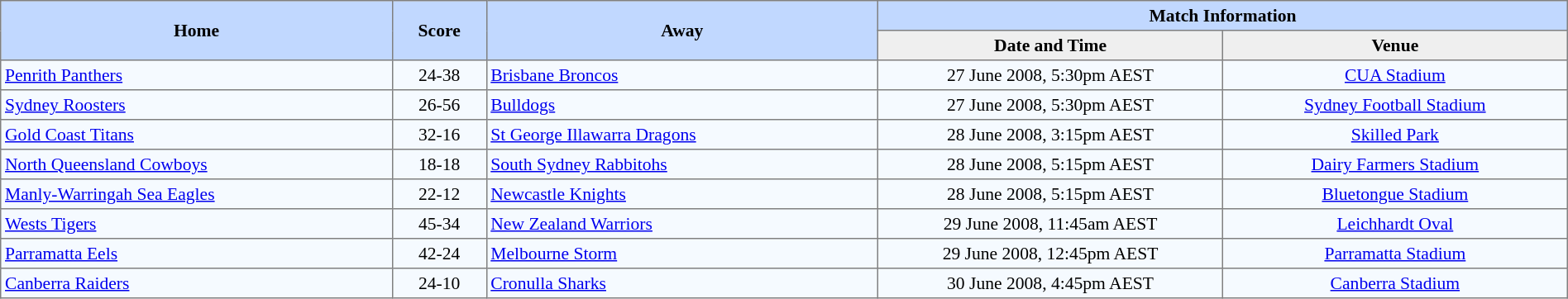<table border=1 style="border-collapse:collapse; font-size:90%;" cellpadding=3 cellspacing=0 width=100%>
<tr bgcolor=#C1D8FF>
<th rowspan=2 width=25%>Home</th>
<th rowspan=2 width=6%>Score</th>
<th rowspan=2 width=25%>Away</th>
<th colspan=6>Match Information</th>
</tr>
<tr bgcolor=#EFEFEF>
<th width=22%>Date and Time</th>
<th width=22%>Venue</th>
</tr>
<tr align=center bgcolor=#F5FAFF>
<td align=left> <a href='#'>Penrith Panthers</a></td>
<td>24-38</td>
<td align=left> <a href='#'>Brisbane Broncos</a></td>
<td>27 June 2008, 5:30pm AEST</td>
<td><a href='#'>CUA Stadium</a></td>
</tr>
<tr align=center bgcolor=#F5FAFF>
<td align=left> <a href='#'>Sydney Roosters</a></td>
<td>26-56</td>
<td align=left> <a href='#'>Bulldogs</a></td>
<td>27 June 2008, 5:30pm AEST</td>
<td><a href='#'>Sydney Football Stadium</a></td>
</tr>
<tr align=center bgcolor=#F5FAFF>
<td align=left> <a href='#'>Gold Coast Titans</a></td>
<td>32-16</td>
<td align=left> <a href='#'>St George Illawarra Dragons</a></td>
<td>28 June 2008, 3:15pm AEST</td>
<td><a href='#'>Skilled Park</a></td>
</tr>
<tr align=center bgcolor=#F5FAFF>
<td align=left> <a href='#'>North Queensland Cowboys</a></td>
<td>18-18</td>
<td align=left> <a href='#'>South Sydney Rabbitohs</a></td>
<td>28 June 2008, 5:15pm AEST</td>
<td><a href='#'>Dairy Farmers Stadium</a></td>
</tr>
<tr align=center bgcolor=#F5FAFF>
<td align=left> <a href='#'>Manly-Warringah Sea Eagles</a></td>
<td>22-12</td>
<td align=left> <a href='#'>Newcastle Knights</a></td>
<td>28 June 2008, 5:15pm AEST</td>
<td><a href='#'>Bluetongue Stadium</a></td>
</tr>
<tr align=center bgcolor=#F5FAFF>
<td align=left> <a href='#'>Wests Tigers</a></td>
<td>45-34</td>
<td align=left> <a href='#'>New Zealand Warriors</a></td>
<td>29 June 2008, 11:45am AEST</td>
<td><a href='#'>Leichhardt Oval</a></td>
</tr>
<tr align=center bgcolor=#F5FAFF>
<td align=left> <a href='#'>Parramatta Eels</a></td>
<td>42-24</td>
<td align=left> <a href='#'>Melbourne Storm</a></td>
<td>29 June 2008, 12:45pm AEST</td>
<td><a href='#'>Parramatta Stadium</a></td>
</tr>
<tr align=center bgcolor=#F5FAFF>
<td align=left> <a href='#'>Canberra Raiders</a></td>
<td>24-10</td>
<td align=left> <a href='#'>Cronulla Sharks</a></td>
<td>30 June 2008, 4:45pm AEST</td>
<td><a href='#'>Canberra Stadium</a></td>
</tr>
</table>
